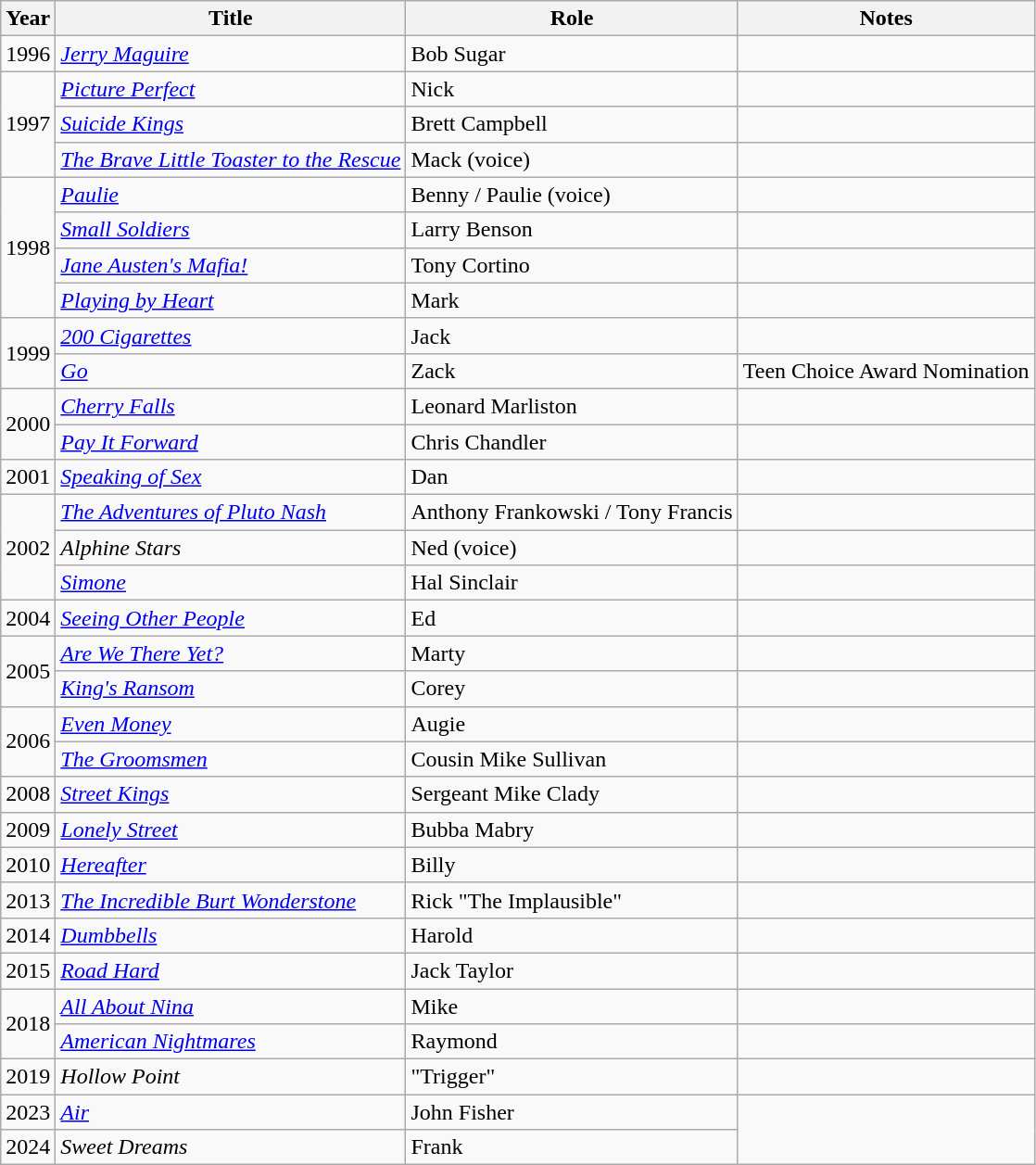<table class = "wikitable sortable">
<tr>
<th>Year</th>
<th>Title</th>
<th>Role</th>
<th class = "unsortable">Notes</th>
</tr>
<tr>
<td>1996</td>
<td><em><a href='#'>Jerry Maguire</a></em></td>
<td>Bob Sugar</td>
<td></td>
</tr>
<tr>
<td rowspan="3">1997</td>
<td><em><a href='#'>Picture Perfect</a></em></td>
<td>Nick</td>
<td></td>
</tr>
<tr>
<td><em><a href='#'>Suicide Kings</a></em></td>
<td>Brett Campbell</td>
<td></td>
</tr>
<tr>
<td><em><a href='#'>The Brave Little Toaster to the Rescue</a></em></td>
<td>Mack (voice)</td>
<td></td>
</tr>
<tr>
<td rowspan="4">1998</td>
<td><em><a href='#'>Paulie</a></em></td>
<td>Benny / Paulie (voice)</td>
<td></td>
</tr>
<tr>
<td><em><a href='#'>Small Soldiers</a></em></td>
<td>Larry Benson</td>
<td></td>
</tr>
<tr>
<td><em><a href='#'>Jane Austen's Mafia!</a></em></td>
<td>Tony Cortino</td>
<td></td>
</tr>
<tr>
<td><em><a href='#'>Playing by Heart</a></em></td>
<td>Mark</td>
<td></td>
</tr>
<tr>
<td rowspan="2">1999</td>
<td><em><a href='#'>200 Cigarettes</a></em></td>
<td>Jack</td>
<td></td>
</tr>
<tr>
<td><em><a href='#'>Go</a></em></td>
<td>Zack</td>
<td>Teen Choice Award Nomination</td>
</tr>
<tr>
<td rowspan="2">2000</td>
<td><em><a href='#'>Cherry Falls</a></em></td>
<td>Leonard Marliston</td>
<td></td>
</tr>
<tr>
<td><em><a href='#'>Pay It Forward</a></em></td>
<td>Chris Chandler</td>
<td></td>
</tr>
<tr>
<td>2001</td>
<td><em><a href='#'>Speaking of Sex</a></em></td>
<td>Dan</td>
<td></td>
</tr>
<tr>
<td rowspan="3">2002</td>
<td><em><a href='#'>The Adventures of Pluto Nash</a></em></td>
<td>Anthony Frankowski / Tony Francis</td>
<td></td>
</tr>
<tr>
<td><em>Alphine Stars</em></td>
<td>Ned (voice)</td>
<td></td>
</tr>
<tr>
<td><em><a href='#'>Simone</a></em></td>
<td>Hal Sinclair</td>
<td></td>
</tr>
<tr>
<td>2004</td>
<td><em><a href='#'>Seeing Other People</a></em></td>
<td>Ed</td>
<td></td>
</tr>
<tr>
<td rowspan="2">2005</td>
<td><em><a href='#'>Are We There Yet?</a></em></td>
<td>Marty</td>
<td></td>
</tr>
<tr>
<td><em><a href='#'>King's Ransom</a></em></td>
<td>Corey</td>
<td></td>
</tr>
<tr>
<td rowspan="2">2006</td>
<td><em><a href='#'>Even Money</a></em></td>
<td>Augie</td>
<td></td>
</tr>
<tr>
<td><em><a href='#'>The Groomsmen</a></em></td>
<td>Cousin Mike Sullivan</td>
<td></td>
</tr>
<tr>
<td>2008</td>
<td><em><a href='#'>Street Kings</a></em></td>
<td>Sergeant Mike Clady</td>
<td></td>
</tr>
<tr>
<td>2009</td>
<td><em><a href='#'>Lonely Street</a></em></td>
<td>Bubba Mabry</td>
<td></td>
</tr>
<tr>
<td>2010</td>
<td><em><a href='#'>Hereafter</a></em></td>
<td>Billy</td>
<td></td>
</tr>
<tr>
<td>2013</td>
<td><em><a href='#'>The Incredible Burt Wonderstone</a></em></td>
<td>Rick "The Implausible"</td>
<td></td>
</tr>
<tr>
<td>2014</td>
<td><em><a href='#'>Dumbbells</a></em></td>
<td>Harold</td>
<td></td>
</tr>
<tr>
<td>2015</td>
<td><em><a href='#'>Road Hard</a></em></td>
<td>Jack Taylor</td>
<td></td>
</tr>
<tr>
<td rowspan="2">2018</td>
<td><em><a href='#'>All About Nina</a></em></td>
<td>Mike</td>
<td></td>
</tr>
<tr>
<td><em><a href='#'>American Nightmares</a></em></td>
<td>Raymond</td>
<td></td>
</tr>
<tr>
<td>2019</td>
<td><em>Hollow Point</em></td>
<td>"Trigger"</td>
<td></td>
</tr>
<tr>
<td>2023</td>
<td><em><a href='#'>Air</a></em></td>
<td>John Fisher</td>
</tr>
<tr>
<td>2024</td>
<td><em>Sweet Dreams</em></td>
<td>Frank</td>
</tr>
</table>
